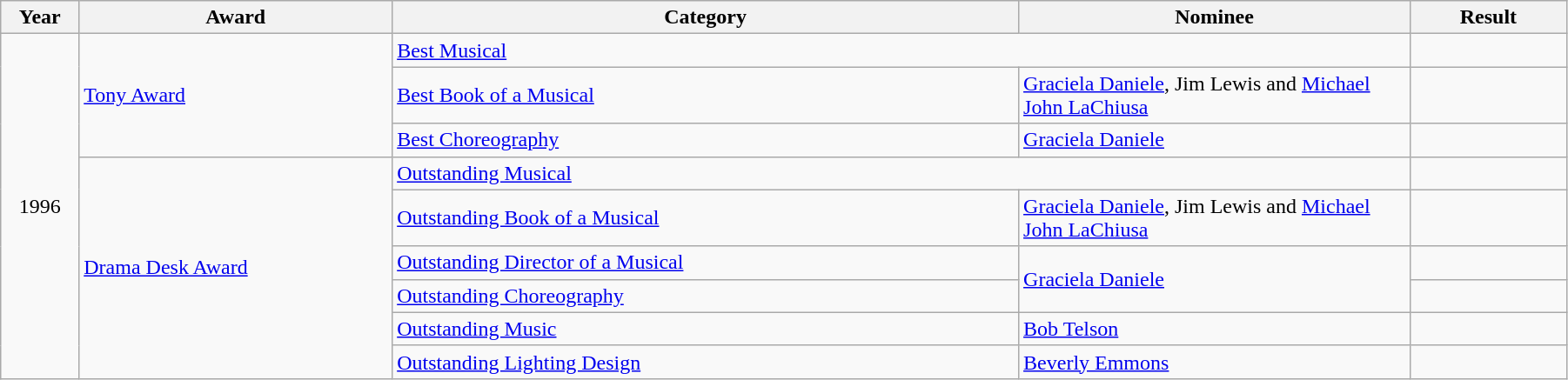<table class="wikitable" width="95%">
<tr>
<th width="5%">Year</th>
<th width="20%">Award</th>
<th width="40%">Category</th>
<th width="25%">Nominee</th>
<th width="10%">Result</th>
</tr>
<tr>
<td rowspan="9" align="center">1996</td>
<td rowspan="3"><a href='#'>Tony Award</a></td>
<td colspan="2"><a href='#'>Best Musical</a></td>
<td></td>
</tr>
<tr>
<td><a href='#'>Best Book of a Musical</a></td>
<td><a href='#'>Graciela Daniele</a>, Jim Lewis and <a href='#'>Michael John LaChiusa</a></td>
<td></td>
</tr>
<tr>
<td><a href='#'>Best Choreography</a></td>
<td><a href='#'>Graciela Daniele</a></td>
<td></td>
</tr>
<tr>
<td rowspan="6"><a href='#'>Drama Desk Award</a></td>
<td colspan="2"><a href='#'>Outstanding Musical</a></td>
<td></td>
</tr>
<tr>
<td><a href='#'>Outstanding Book of a Musical</a></td>
<td><a href='#'>Graciela Daniele</a>, Jim Lewis and <a href='#'>Michael John LaChiusa</a></td>
<td></td>
</tr>
<tr>
<td><a href='#'>Outstanding Director of a Musical</a></td>
<td rowspan="2"><a href='#'>Graciela Daniele</a></td>
<td></td>
</tr>
<tr>
<td><a href='#'>Outstanding Choreography</a></td>
<td></td>
</tr>
<tr>
<td><a href='#'>Outstanding Music</a></td>
<td><a href='#'>Bob Telson</a></td>
<td></td>
</tr>
<tr>
<td><a href='#'>Outstanding Lighting Design</a></td>
<td><a href='#'>Beverly Emmons</a></td>
<td></td>
</tr>
</table>
